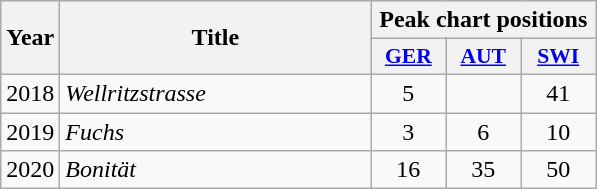<table class="wikitable">
<tr style="background: #eeeeee;">
<th style="width: 20px;" rowspan="2">Year</th>
<th style="width: 200px;" rowspan="2">Title</th>
<th colspan="3">Peak chart positions</th>
</tr>
<tr style="background: #eeeeee;">
<th scope="col" style="width:3em;font-size:90%;"><a href='#'>GER</a><br></th>
<th scope="col" style="width:3em;font-size:90%;"><a href='#'>AUT</a><br></th>
<th scope="col" style="width:3em;font-size:90%;"><a href='#'>SWI</a><br></th>
</tr>
<tr>
<td>2018</td>
<td><em>Wellritzstrasse</em></td>
<td align="center">5</td>
<td align="center"></td>
<td align="center">41</td>
</tr>
<tr>
<td>2019</td>
<td><em>Fuchs</em></td>
<td align="center">3</td>
<td align="center">6</td>
<td align="center">10</td>
</tr>
<tr>
<td>2020</td>
<td><em>Bonität</em></td>
<td align="center">16</td>
<td align="center">35</td>
<td align="center">50</td>
</tr>
</table>
